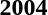<table>
<tr>
<td><strong>2004</strong><br></td>
</tr>
</table>
